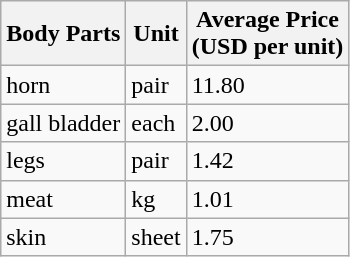<table class="wikitable">
<tr>
<th>Body Parts</th>
<th>Unit</th>
<th>Average Price<br>(USD per unit)</th>
</tr>
<tr>
<td>horn</td>
<td>pair</td>
<td>11.80</td>
</tr>
<tr>
<td>gall bladder</td>
<td>each</td>
<td>2.00</td>
</tr>
<tr>
<td>legs</td>
<td>pair</td>
<td>1.42</td>
</tr>
<tr>
<td>meat</td>
<td>kg</td>
<td>1.01</td>
</tr>
<tr>
<td>skin</td>
<td>sheet</td>
<td>1.75</td>
</tr>
</table>
